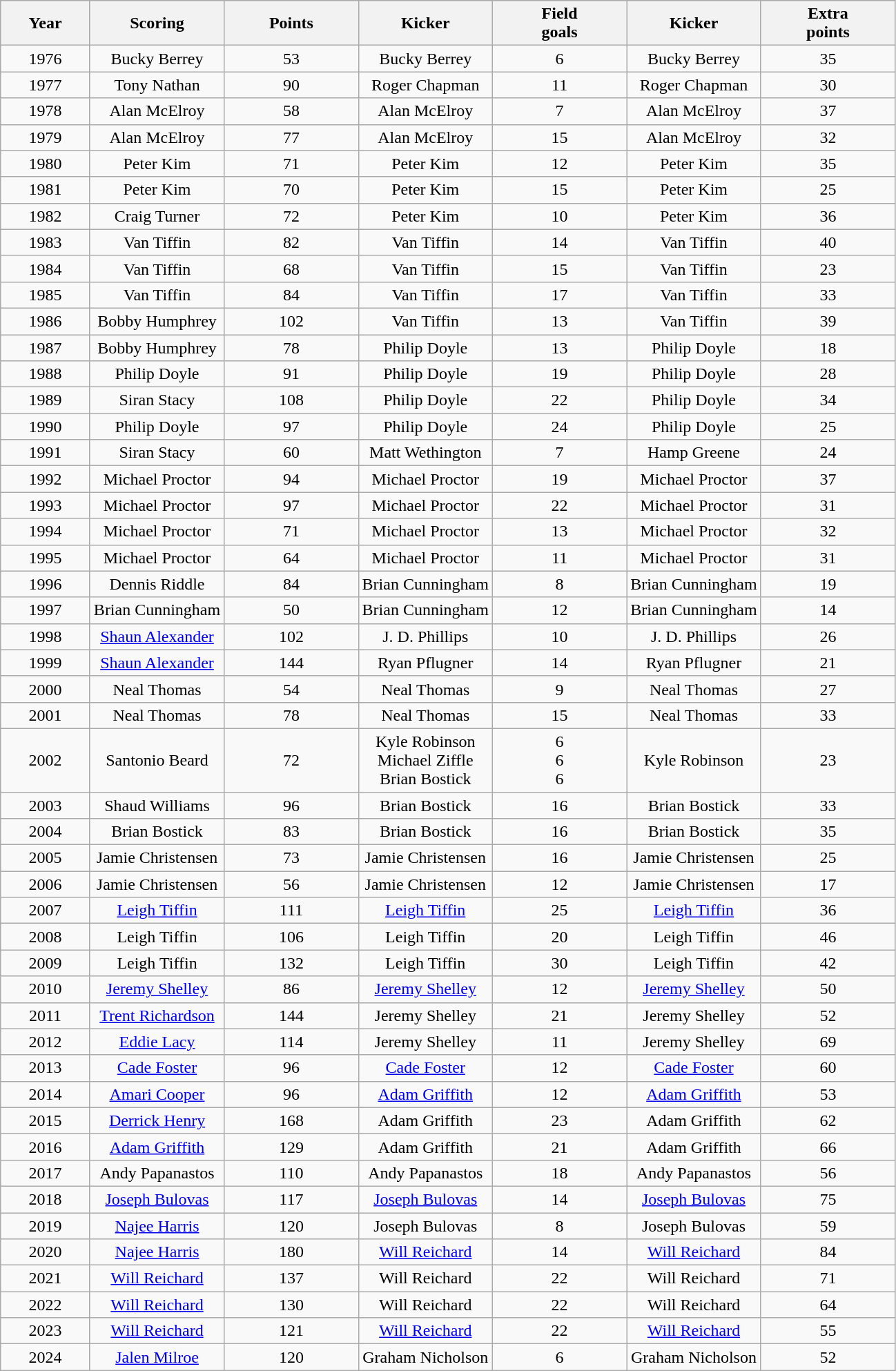<table class="wikitable sortable">
<tr>
<th bgcolor="#DDDDFF" width="10%">Year</th>
<th bgcolor="#DDDDFF" width="15%">Scoring</th>
<th bgcolor="#DDDDFF" width="15%">Points</th>
<th bgcolor="#DDDDFF" width="15%">Kicker</th>
<th bgcolor="#DDDDFF" width="15%">Field<br>goals</th>
<th bgcolor="#DDDDFF" width="15%">Kicker</th>
<th bgcolor="#DDDDFF" width="15%">Extra<br>points</th>
</tr>
<tr align="center">
<td>1976</td>
<td>Bucky Berrey</td>
<td>53</td>
<td>Bucky Berrey</td>
<td>6</td>
<td>Bucky Berrey</td>
<td>35</td>
</tr>
<tr align="center">
<td>1977</td>
<td>Tony Nathan</td>
<td>90</td>
<td>Roger Chapman</td>
<td>11</td>
<td>Roger Chapman</td>
<td>30</td>
</tr>
<tr align="center">
<td>1978</td>
<td>Alan McElroy</td>
<td>58</td>
<td>Alan McElroy</td>
<td>7</td>
<td>Alan McElroy</td>
<td>37</td>
</tr>
<tr align="center">
<td>1979</td>
<td>Alan McElroy</td>
<td>77</td>
<td>Alan McElroy</td>
<td>15</td>
<td>Alan McElroy</td>
<td>32</td>
</tr>
<tr align="center">
<td>1980</td>
<td>Peter Kim</td>
<td>71</td>
<td>Peter Kim</td>
<td>12</td>
<td>Peter Kim</td>
<td>35</td>
</tr>
<tr align="center">
<td>1981</td>
<td>Peter Kim</td>
<td>70</td>
<td>Peter Kim</td>
<td>15</td>
<td>Peter Kim</td>
<td>25</td>
</tr>
<tr align="center">
<td>1982</td>
<td>Craig Turner</td>
<td>72</td>
<td>Peter Kim</td>
<td>10</td>
<td>Peter Kim</td>
<td>36</td>
</tr>
<tr align="center">
<td>1983</td>
<td>Van Tiffin</td>
<td>82</td>
<td>Van Tiffin</td>
<td>14</td>
<td>Van Tiffin</td>
<td>40</td>
</tr>
<tr align="center">
<td>1984</td>
<td>Van Tiffin</td>
<td>68</td>
<td>Van Tiffin</td>
<td>15</td>
<td>Van Tiffin</td>
<td>23</td>
</tr>
<tr align="center">
<td>1985</td>
<td>Van Tiffin</td>
<td>84</td>
<td>Van Tiffin</td>
<td>17</td>
<td>Van Tiffin</td>
<td>33</td>
</tr>
<tr align="center">
<td>1986</td>
<td>Bobby Humphrey</td>
<td>102</td>
<td>Van Tiffin</td>
<td>13</td>
<td>Van Tiffin</td>
<td>39</td>
</tr>
<tr align="center">
<td>1987</td>
<td>Bobby Humphrey</td>
<td>78</td>
<td>Philip Doyle</td>
<td>13</td>
<td>Philip Doyle</td>
<td>18</td>
</tr>
<tr align="center">
<td>1988</td>
<td>Philip Doyle</td>
<td>91</td>
<td>Philip Doyle</td>
<td>19</td>
<td>Philip Doyle</td>
<td>28</td>
</tr>
<tr align="center">
<td>1989</td>
<td>Siran Stacy</td>
<td>108</td>
<td>Philip Doyle</td>
<td>22</td>
<td>Philip Doyle</td>
<td>34</td>
</tr>
<tr align="center">
<td>1990</td>
<td>Philip Doyle</td>
<td>97</td>
<td>Philip Doyle</td>
<td>24</td>
<td>Philip Doyle</td>
<td>25</td>
</tr>
<tr align="center">
<td>1991</td>
<td>Siran Stacy</td>
<td>60</td>
<td>Matt Wethington</td>
<td>7</td>
<td>Hamp Greene</td>
<td>24</td>
</tr>
<tr align="center">
<td>1992</td>
<td>Michael Proctor</td>
<td>94</td>
<td>Michael Proctor</td>
<td>19</td>
<td>Michael Proctor</td>
<td>37</td>
</tr>
<tr align="center">
<td>1993</td>
<td>Michael Proctor</td>
<td>97</td>
<td>Michael Proctor</td>
<td>22</td>
<td>Michael Proctor</td>
<td>31</td>
</tr>
<tr align="center">
<td>1994</td>
<td>Michael Proctor</td>
<td>71</td>
<td>Michael Proctor</td>
<td>13</td>
<td>Michael Proctor</td>
<td>32</td>
</tr>
<tr align="center">
<td>1995</td>
<td>Michael Proctor</td>
<td>64</td>
<td>Michael Proctor</td>
<td>11</td>
<td>Michael Proctor</td>
<td>31</td>
</tr>
<tr align="center">
<td>1996</td>
<td>Dennis Riddle</td>
<td>84</td>
<td>Brian Cunningham</td>
<td>8</td>
<td>Brian Cunningham</td>
<td>19</td>
</tr>
<tr align="center">
<td>1997</td>
<td>Brian Cunningham</td>
<td>50</td>
<td>Brian Cunningham</td>
<td>12</td>
<td>Brian Cunningham</td>
<td>14</td>
</tr>
<tr align="center">
<td>1998</td>
<td><a href='#'>Shaun Alexander</a></td>
<td>102</td>
<td>J. D. Phillips</td>
<td>10</td>
<td>J. D. Phillips</td>
<td>26</td>
</tr>
<tr align="center">
<td>1999</td>
<td><a href='#'>Shaun Alexander</a></td>
<td>144</td>
<td>Ryan Pflugner</td>
<td>14</td>
<td>Ryan Pflugner</td>
<td>21</td>
</tr>
<tr align="center">
<td>2000</td>
<td>Neal Thomas</td>
<td>54</td>
<td>Neal Thomas</td>
<td>9</td>
<td>Neal Thomas</td>
<td>27</td>
</tr>
<tr align="center">
<td>2001</td>
<td>Neal Thomas</td>
<td>78</td>
<td>Neal Thomas</td>
<td>15</td>
<td>Neal Thomas</td>
<td>33</td>
</tr>
<tr align="center">
<td>2002</td>
<td>Santonio Beard</td>
<td>72</td>
<td>Kyle Robinson<br>Michael Ziffle<br>Brian Bostick</td>
<td>6<br>6<br>6</td>
<td>Kyle Robinson</td>
<td>23</td>
</tr>
<tr align="center">
<td>2003</td>
<td>Shaud Williams</td>
<td>96</td>
<td>Brian Bostick</td>
<td>16</td>
<td>Brian Bostick</td>
<td>33</td>
</tr>
<tr align="center">
<td>2004</td>
<td>Brian Bostick</td>
<td>83</td>
<td>Brian Bostick</td>
<td>16</td>
<td>Brian Bostick</td>
<td>35</td>
</tr>
<tr align="center">
<td>2005</td>
<td>Jamie Christensen</td>
<td>73</td>
<td>Jamie Christensen</td>
<td>16</td>
<td>Jamie Christensen</td>
<td>25</td>
</tr>
<tr align="center">
<td>2006</td>
<td>Jamie Christensen</td>
<td>56</td>
<td>Jamie Christensen</td>
<td>12</td>
<td>Jamie Christensen</td>
<td>17</td>
</tr>
<tr align="center">
<td>2007</td>
<td><a href='#'>Leigh Tiffin</a></td>
<td>111</td>
<td><a href='#'>Leigh Tiffin</a></td>
<td>25</td>
<td><a href='#'>Leigh Tiffin</a></td>
<td>36</td>
</tr>
<tr align="center">
<td>2008</td>
<td>Leigh Tiffin</td>
<td>106</td>
<td>Leigh Tiffin</td>
<td>20</td>
<td>Leigh Tiffin</td>
<td>46</td>
</tr>
<tr align="center">
<td>2009</td>
<td>Leigh Tiffin</td>
<td>132</td>
<td>Leigh Tiffin</td>
<td>30</td>
<td>Leigh Tiffin</td>
<td>42</td>
</tr>
<tr align="center">
<td>2010</td>
<td><a href='#'>Jeremy Shelley</a></td>
<td>86</td>
<td><a href='#'>Jeremy Shelley</a></td>
<td>12</td>
<td><a href='#'>Jeremy Shelley</a></td>
<td>50</td>
</tr>
<tr align="center">
<td>2011</td>
<td><a href='#'>Trent Richardson</a></td>
<td>144</td>
<td>Jeremy Shelley</td>
<td>21</td>
<td>Jeremy Shelley</td>
<td>52</td>
</tr>
<tr align="center">
<td>2012</td>
<td><a href='#'>Eddie Lacy</a></td>
<td>114</td>
<td>Jeremy Shelley</td>
<td>11</td>
<td>Jeremy Shelley</td>
<td>69</td>
</tr>
<tr align="center">
<td>2013</td>
<td><a href='#'>Cade Foster</a></td>
<td>96</td>
<td><a href='#'>Cade Foster</a></td>
<td>12</td>
<td><a href='#'>Cade Foster</a></td>
<td>60</td>
</tr>
<tr align="center">
<td>2014</td>
<td><a href='#'>Amari Cooper</a></td>
<td>96</td>
<td><a href='#'>Adam Griffith</a></td>
<td>12</td>
<td><a href='#'>Adam Griffith</a></td>
<td>53</td>
</tr>
<tr align="center">
<td>2015</td>
<td><a href='#'>Derrick Henry</a></td>
<td>168</td>
<td>Adam Griffith</td>
<td>23</td>
<td>Adam Griffith</td>
<td>62</td>
</tr>
<tr align="center">
<td>2016</td>
<td><a href='#'>Adam Griffith</a></td>
<td>129</td>
<td>Adam Griffith</td>
<td>21</td>
<td>Adam Griffith</td>
<td>66</td>
</tr>
<tr align="center">
<td>2017</td>
<td>Andy Papanastos</td>
<td>110</td>
<td>Andy Papanastos</td>
<td>18</td>
<td>Andy Papanastos</td>
<td>56</td>
</tr>
<tr align="center">
<td>2018</td>
<td><a href='#'>Joseph Bulovas</a></td>
<td>117</td>
<td><a href='#'>Joseph Bulovas</a></td>
<td>14</td>
<td><a href='#'>Joseph Bulovas</a></td>
<td>75</td>
</tr>
<tr align="center">
<td>2019</td>
<td><a href='#'>Najee Harris</a></td>
<td>120</td>
<td>Joseph Bulovas</td>
<td>8</td>
<td>Joseph Bulovas</td>
<td>59</td>
</tr>
<tr align="center">
<td>2020</td>
<td><a href='#'>Najee Harris</a></td>
<td>180</td>
<td><a href='#'>Will Reichard</a></td>
<td>14</td>
<td><a href='#'>Will Reichard</a></td>
<td>84</td>
</tr>
<tr align="center">
<td>2021</td>
<td><a href='#'>Will Reichard</a></td>
<td>137</td>
<td>Will Reichard</td>
<td>22</td>
<td>Will Reichard</td>
<td>71</td>
</tr>
<tr align="center">
<td>2022</td>
<td><a href='#'>Will Reichard</a></td>
<td>130</td>
<td>Will Reichard</td>
<td>22</td>
<td>Will Reichard</td>
<td>64</td>
</tr>
<tr align="center">
<td>2023</td>
<td><a href='#'>Will Reichard</a></td>
<td>121</td>
<td><a href='#'>Will Reichard</a></td>
<td>22</td>
<td><a href='#'>Will Reichard</a></td>
<td>55</td>
</tr>
<tr align="center">
<td>2024</td>
<td><a href='#'>Jalen Milroe</a></td>
<td>120</td>
<td>Graham Nicholson</td>
<td>6</td>
<td>Graham Nicholson</td>
<td>52</td>
</tr>
</table>
